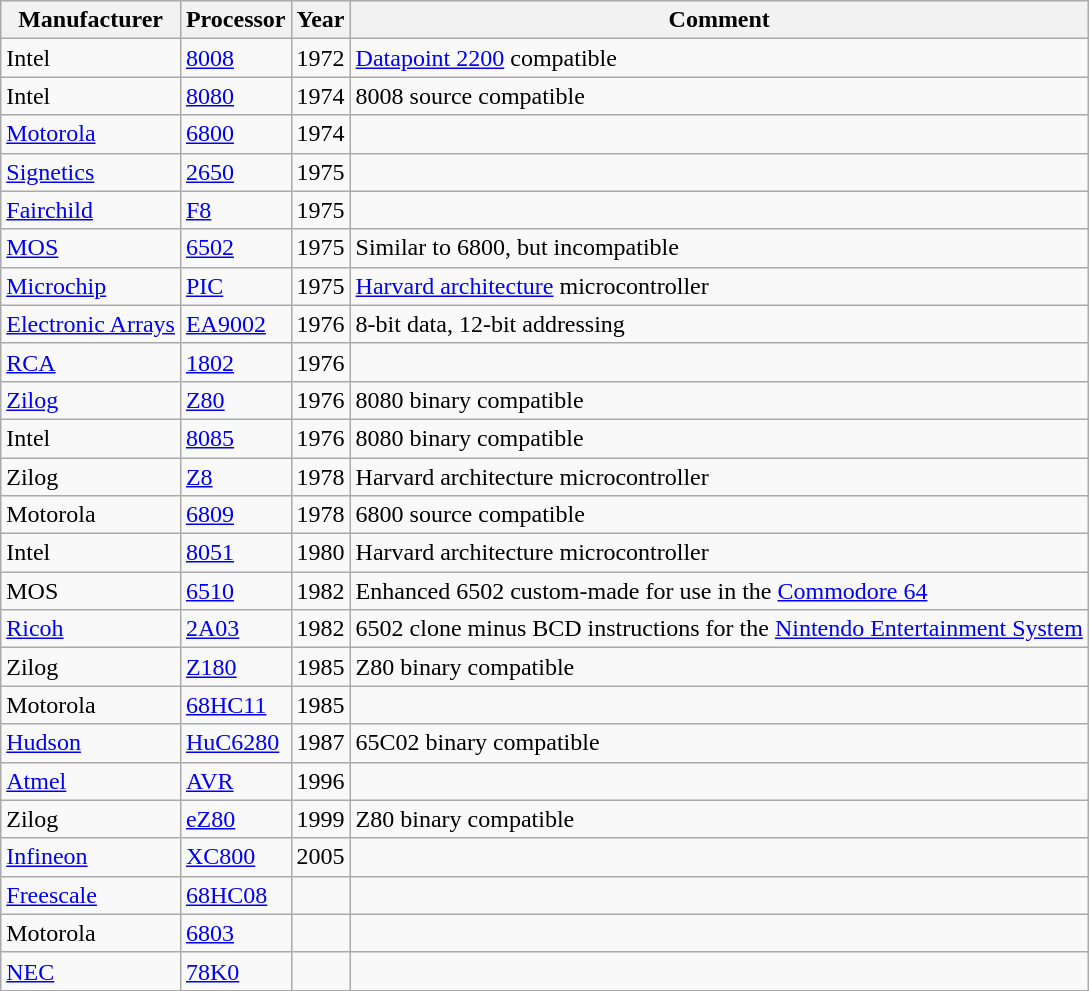<table class="wikitable center-all sortable">
<tr>
<th>Manufacturer</th>
<th>Processor</th>
<th>Year</th>
<th>Comment</th>
</tr>
<tr>
<td>Intel</td>
<td><a href='#'>8008</a></td>
<td>1972</td>
<td><a href='#'>Datapoint 2200</a> compatible</td>
</tr>
<tr>
<td>Intel</td>
<td><a href='#'>8080</a></td>
<td>1974</td>
<td>8008 source compatible</td>
</tr>
<tr>
<td><a href='#'>Motorola</a></td>
<td><a href='#'>6800</a></td>
<td>1974</td>
<td></td>
</tr>
<tr>
<td><a href='#'>Signetics</a></td>
<td><a href='#'>2650</a></td>
<td>1975</td>
<td></td>
</tr>
<tr>
<td><a href='#'>Fairchild</a></td>
<td><a href='#'>F8</a></td>
<td>1975</td>
<td></td>
</tr>
<tr>
<td><a href='#'>MOS</a></td>
<td><a href='#'>6502</a></td>
<td>1975</td>
<td>Similar to 6800, but incompatible</td>
</tr>
<tr>
<td><a href='#'>Microchip</a></td>
<td><a href='#'>PIC</a></td>
<td>1975</td>
<td><a href='#'>Harvard architecture</a> microcontroller</td>
</tr>
<tr>
<td><a href='#'>Electronic Arrays</a></td>
<td><a href='#'>EA9002</a></td>
<td>1976</td>
<td>8-bit data, 12-bit addressing</td>
</tr>
<tr>
<td><a href='#'>RCA</a></td>
<td><a href='#'>1802</a></td>
<td>1976</td>
<td></td>
</tr>
<tr>
<td><a href='#'>Zilog</a></td>
<td><a href='#'>Z80</a></td>
<td>1976</td>
<td>8080 binary compatible</td>
</tr>
<tr>
<td>Intel</td>
<td><a href='#'>8085</a></td>
<td>1976</td>
<td>8080 binary compatible</td>
</tr>
<tr>
<td>Zilog</td>
<td><a href='#'>Z8</a></td>
<td>1978</td>
<td>Harvard architecture microcontroller</td>
</tr>
<tr>
<td>Motorola</td>
<td><a href='#'>6809</a></td>
<td>1978</td>
<td>6800 source compatible</td>
</tr>
<tr>
<td>Intel</td>
<td><a href='#'>8051</a></td>
<td>1980</td>
<td>Harvard architecture microcontroller</td>
</tr>
<tr>
<td>MOS</td>
<td><a href='#'>6510</a></td>
<td>1982</td>
<td>Enhanced 6502 custom-made for use in the <a href='#'>Commodore 64</a></td>
</tr>
<tr>
<td><a href='#'>Ricoh</a></td>
<td><a href='#'>2A03</a></td>
<td>1982</td>
<td>6502 clone minus BCD instructions for the <a href='#'>Nintendo Entertainment System</a></td>
</tr>
<tr>
<td>Zilog</td>
<td><a href='#'>Z180</a></td>
<td>1985</td>
<td>Z80 binary compatible</td>
</tr>
<tr>
<td>Motorola</td>
<td><a href='#'>68HC11</a></td>
<td>1985</td>
<td></td>
</tr>
<tr>
<td><a href='#'>Hudson</a></td>
<td><a href='#'>HuC6280</a></td>
<td>1987</td>
<td>65C02 binary compatible</td>
</tr>
<tr>
<td><a href='#'>Atmel</a></td>
<td><a href='#'>AVR</a></td>
<td>1996</td>
<td></td>
</tr>
<tr>
<td>Zilog</td>
<td><a href='#'>eZ80</a></td>
<td>1999</td>
<td>Z80 binary compatible</td>
</tr>
<tr>
<td><a href='#'>Infineon</a></td>
<td><a href='#'>XC800</a></td>
<td>2005</td>
<td></td>
</tr>
<tr>
<td><a href='#'>Freescale</a></td>
<td><a href='#'>68HC08</a></td>
<td></td>
<td></td>
</tr>
<tr>
<td>Motorola</td>
<td><a href='#'>6803</a></td>
<td></td>
<td></td>
</tr>
<tr>
<td><a href='#'>NEC</a></td>
<td><a href='#'>78K0</a></td>
<td></td>
<td></td>
</tr>
</table>
